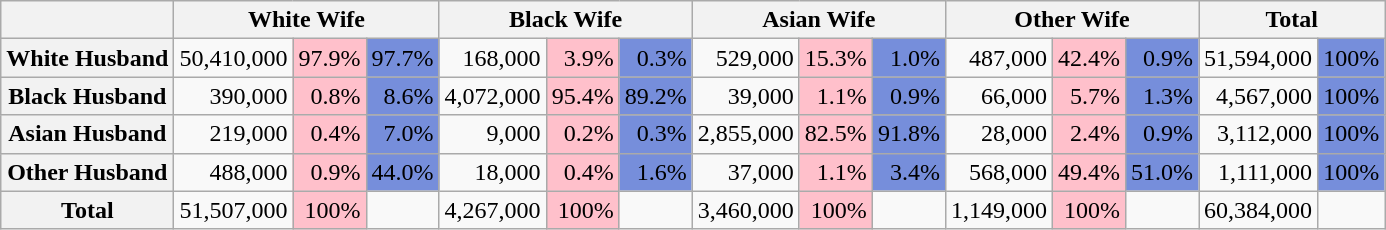<table class="wikitable sortable">
<tr>
<th class="unsortable"></th>
<th colspan="3">White Wife</th>
<th colspan="3">Black Wife</th>
<th colspan="3">Asian Wife</th>
<th colspan="3">Other Wife</th>
<th colspan="2">Total</th>
</tr>
<tr align="right">
<th>White Husband</th>
<td>50,410,000</td>
<td style="background:#FFC0CB;">97.9%</td>
<td style="background:#768edb;">97.7%</td>
<td>168,000</td>
<td style="background:#FFC0CB;">3.9%</td>
<td style="background:#768edb;">0.3%</td>
<td>529,000</td>
<td style="background:#FFC0CB;">15.3%</td>
<td style="background:#768edb;">1.0%</td>
<td>487,000</td>
<td style="background:#FFC0CB;">42.4%</td>
<td style="background:#768edb;">0.9%</td>
<td>51,594,000</td>
<td style="background:#768edb;">100%</td>
</tr>
<tr align="right">
<th>Black Husband</th>
<td>390,000</td>
<td style="background:#FFC0CB;">0.8%</td>
<td style="background:#768edb;">8.6%</td>
<td>4,072,000</td>
<td style="background:#FFC0CB;">95.4%</td>
<td style="background:#768edb;">89.2%</td>
<td>39,000</td>
<td style="background:#FFC0CB;">1.1%</td>
<td style="background:#768edb;">0.9%</td>
<td>66,000</td>
<td style="background:#FFC0CB;">5.7%</td>
<td style="background:#768edb;">1.3%</td>
<td>4,567,000</td>
<td style="background:#768edb;">100%</td>
</tr>
<tr align="right">
<th>Asian Husband</th>
<td>219,000</td>
<td style="background:#FFC0CB;">0.4%</td>
<td style="background:#768edb;">7.0%</td>
<td>9,000</td>
<td style="background:#FFC0CB;">0.2%</td>
<td style="background:#768edb;">0.3%</td>
<td>2,855,000</td>
<td style="background:#FFC0CB;">82.5%</td>
<td style="background:#768edb;">91.8%</td>
<td>28,000</td>
<td style="background:#FFC0CB;">2.4%</td>
<td style="background:#768edb;">0.9%</td>
<td>3,112,000</td>
<td style="background:#768edb;">100%</td>
</tr>
<tr align="right">
<th>Other Husband</th>
<td>488,000</td>
<td style="background:#FFC0CB;">0.9%</td>
<td style="background:#768edb;">44.0%</td>
<td>18,000</td>
<td style="background:#FFC0CB;">0.4%</td>
<td style="background:#768edb;">1.6%</td>
<td>37,000</td>
<td style="background:#FFC0CB;">1.1%</td>
<td style="background:#768edb;">3.4%</td>
<td>568,000</td>
<td style="background:#FFC0CB;">49.4%</td>
<td style="background:#768edb;">51.0%</td>
<td>1,111,000</td>
<td style="background:#768edb;">100%</td>
</tr>
<tr align="right">
<th>Total</th>
<td>51,507,000</td>
<td style="background:#FFC0CB;">100%</td>
<td></td>
<td>4,267,000</td>
<td style="background:#FFC0CB;">100%</td>
<td></td>
<td>3,460,000</td>
<td style="background:#FFC0CB;">100%</td>
<td></td>
<td>1,149,000</td>
<td style="background:#FFC0CB;">100%</td>
<td></td>
<td>60,384,000</td>
<td></td>
</tr>
</table>
